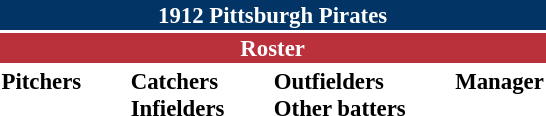<table class="toccolours" style="font-size: 95%;">
<tr>
<th colspan="10" style="background-color: #023465; color: white; text-align: center;">1912 Pittsburgh Pirates</th>
</tr>
<tr>
<td colspan="10" style="background-color: #ba313c; color: white; text-align: center;"><strong>Roster</strong></td>
</tr>
<tr>
<td valign="top"><strong>Pitchers</strong><br>










</td>
<td width="25px"></td>
<td valign="top"><strong>Catchers</strong><br>



<strong>Infielders</strong>








</td>
<td width="25px"></td>
<td valign="top"><strong>Outfielders</strong><br>









<strong>Other batters</strong>


</td>
<td width="25px"></td>
<td valign="top"><strong>Manager</strong><br></td>
</tr>
</table>
